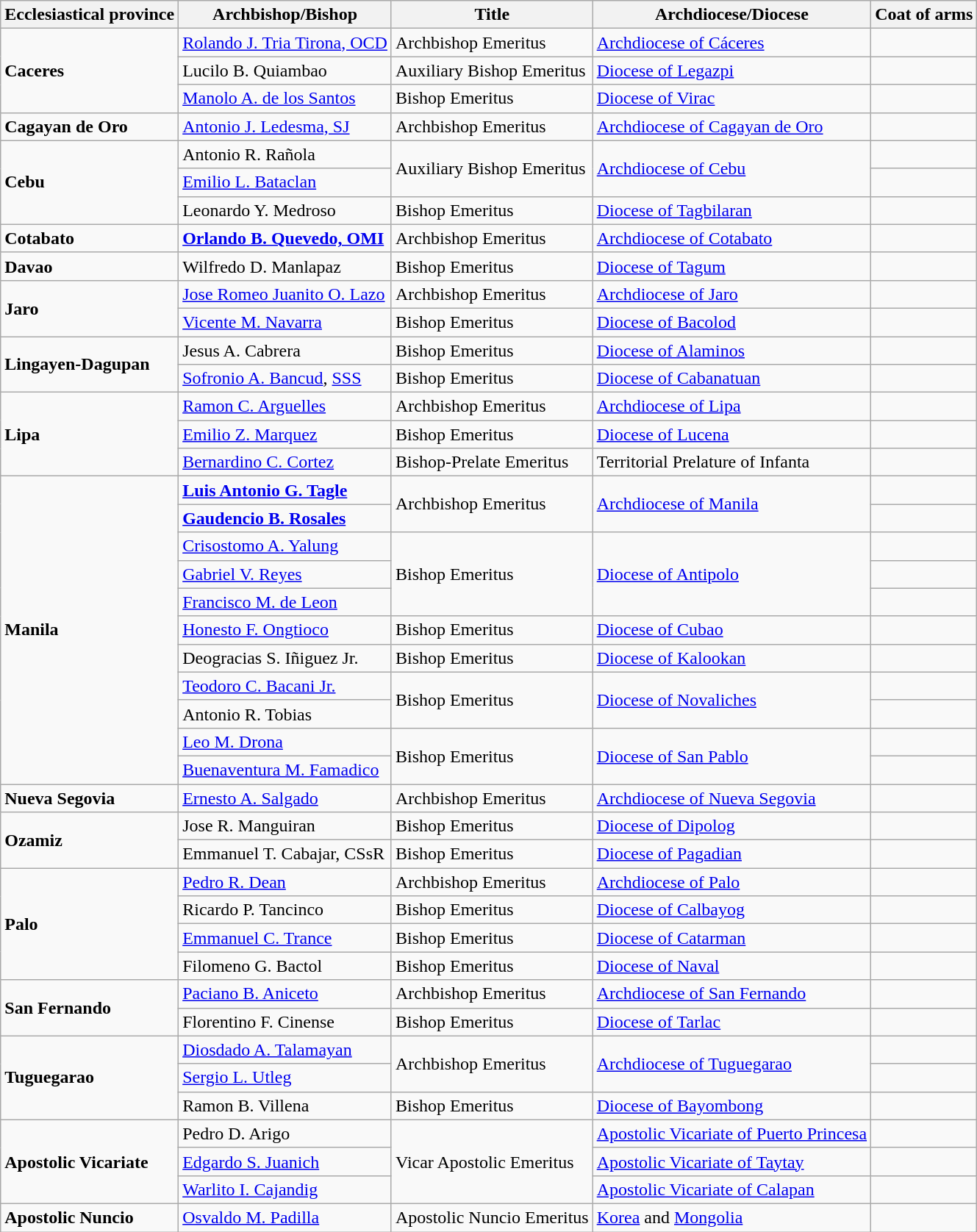<table class="wikitable sortable">
<tr>
<th>Ecclesiastical province</th>
<th>Archbishop/Bishop</th>
<th>Title</th>
<th>Archdiocese/Diocese</th>
<th>Coat of arms</th>
</tr>
<tr>
<td rowspan="3"><strong>Caceres</strong></td>
<td><a href='#'>Rolando J. Tria Tirona, OCD</a></td>
<td>Archbishop Emeritus</td>
<td><a href='#'>Archdiocese of Cáceres</a></td>
<td></td>
</tr>
<tr>
<td>Lucilo B. Quiambao</td>
<td>Auxiliary Bishop Emeritus</td>
<td><a href='#'>Diocese of Legazpi</a></td>
<td></td>
</tr>
<tr>
<td><a href='#'>Manolo A. de los Santos</a></td>
<td>Bishop Emeritus</td>
<td><a href='#'>Diocese of Virac</a></td>
<td></td>
</tr>
<tr>
<td><strong>Cagayan de Oro</strong></td>
<td><a href='#'>Antonio J. Ledesma, SJ</a></td>
<td>Archbishop Emeritus</td>
<td><a href='#'>Archdiocese of Cagayan de Oro</a></td>
<td></td>
</tr>
<tr>
<td rowspan="3"><strong>Cebu</strong></td>
<td>Antonio R. Rañola</td>
<td rowspan="2">Auxiliary Bishop Emeritus</td>
<td rowspan="2"><a href='#'>Archdiocese of Cebu</a></td>
<td></td>
</tr>
<tr>
<td><a href='#'>Emilio L. Bataclan</a></td>
<td></td>
</tr>
<tr>
<td>Leonardo Y. Medroso</td>
<td>Bishop Emeritus</td>
<td><a href='#'>Diocese of Tagbilaran</a></td>
<td></td>
</tr>
<tr>
<td><strong>Cotabato</strong></td>
<td><a href='#'><strong>Orlando B. Quevedo, OMI</strong></a></td>
<td>Archbishop Emeritus</td>
<td><a href='#'>Archdiocese of Cotabato</a></td>
<td></td>
</tr>
<tr>
<td><strong>Davao</strong></td>
<td>Wilfredo D. Manlapaz</td>
<td>Bishop Emeritus</td>
<td><a href='#'>Diocese of Tagum</a></td>
<td></td>
</tr>
<tr>
<td rowspan="2"><strong>Jaro</strong></td>
<td><a href='#'>Jose Romeo Juanito O. Lazo</a></td>
<td>Archbishop Emeritus</td>
<td><a href='#'>Archdiocese of Jaro</a></td>
<td></td>
</tr>
<tr>
<td><a href='#'>Vicente M. Navarra</a></td>
<td>Bishop Emeritus</td>
<td><a href='#'>Diocese of Bacolod</a></td>
<td></td>
</tr>
<tr>
<td rowspan="2"><strong>Lingayen-Dagupan</strong></td>
<td>Jesus A. Cabrera</td>
<td>Bishop Emeritus</td>
<td><a href='#'>Diocese of Alaminos</a></td>
<td></td>
</tr>
<tr>
<td><a href='#'>Sofronio A. Bancud</a>, <a href='#'>SSS</a></td>
<td>Bishop Emeritus</td>
<td><a href='#'>Diocese of Cabanatuan</a></td>
<td></td>
</tr>
<tr>
<td rowspan="3"><strong>Lipa</strong></td>
<td><a href='#'>Ramon C. Arguelles</a></td>
<td>Archbishop Emeritus</td>
<td><a href='#'>Archdiocese of Lipa</a></td>
<td></td>
</tr>
<tr>
<td><a href='#'>Emilio Z. Marquez</a></td>
<td>Bishop Emeritus</td>
<td><a href='#'>Diocese of Lucena</a></td>
<td></td>
</tr>
<tr>
<td><a href='#'>Bernardino C. Cortez</a></td>
<td>Bishop-Prelate Emeritus</td>
<td>Territorial Prelature of Infanta</td>
<td></td>
</tr>
<tr>
<td rowspan="11"><strong>Manila</strong></td>
<td><a href='#'><strong>Luis Antonio G. Tagle</strong></a></td>
<td rowspan="2">Archbishop Emeritus</td>
<td rowspan="2"><a href='#'>Archdiocese of Manila</a></td>
<td></td>
</tr>
<tr>
<td><a href='#'><strong>Gaudencio B. Rosales</strong></a></td>
<td></td>
</tr>
<tr>
<td><a href='#'>Crisostomo A. Yalung</a></td>
<td rowspan="3">Bishop Emeritus</td>
<td rowspan="3"><a href='#'>Diocese of Antipolo</a></td>
<td></td>
</tr>
<tr>
<td><a href='#'>Gabriel V. Reyes</a></td>
<td></td>
</tr>
<tr>
<td><a href='#'>Francisco M. de Leon</a></td>
<td></td>
</tr>
<tr>
<td><a href='#'>Honesto F. Ongtioco</a></td>
<td>Bishop Emeritus</td>
<td><a href='#'>Diocese of Cubao</a></td>
<td></td>
</tr>
<tr>
<td>Deogracias S. Iñiguez Jr.</td>
<td>Bishop Emeritus</td>
<td><a href='#'>Diocese of Kalookan</a></td>
<td></td>
</tr>
<tr>
<td><a href='#'>Teodoro C. Bacani Jr.</a></td>
<td rowspan="2">Bishop Emeritus</td>
<td rowspan="2"><a href='#'>Diocese of Novaliches</a></td>
<td></td>
</tr>
<tr>
<td>Antonio R. Tobias</td>
<td></td>
</tr>
<tr>
<td><a href='#'>Leo M. Drona</a></td>
<td rowspan="2">Bishop Emeritus</td>
<td rowspan="2"><a href='#'>Diocese of San Pablo</a></td>
<td></td>
</tr>
<tr>
<td><a href='#'>Buenaventura M. Famadico</a></td>
<td></td>
</tr>
<tr>
<td><strong>Nueva Segovia</strong></td>
<td><a href='#'>Ernesto A. Salgado</a></td>
<td>Archbishop Emeritus</td>
<td><a href='#'>Archdiocese of Nueva Segovia</a></td>
<td></td>
</tr>
<tr>
<td rowspan="2"><strong>Ozamiz</strong></td>
<td>Jose R. Manguiran</td>
<td>Bishop Emeritus</td>
<td><a href='#'>Diocese of Dipolog</a></td>
<td></td>
</tr>
<tr>
<td>Emmanuel T. Cabajar, CSsR</td>
<td>Bishop Emeritus</td>
<td><a href='#'>Diocese of Pagadian</a></td>
<td></td>
</tr>
<tr>
<td rowspan="4"><strong>Palo</strong></td>
<td><a href='#'>Pedro R. Dean</a></td>
<td>Archbishop Emeritus</td>
<td><a href='#'>Archdiocese of Palo</a></td>
<td></td>
</tr>
<tr>
<td>Ricardo P. Tancinco</td>
<td>Bishop Emeritus</td>
<td><a href='#'>Diocese of Calbayog</a></td>
<td></td>
</tr>
<tr>
<td><a href='#'>Emmanuel C. Trance</a></td>
<td>Bishop Emeritus</td>
<td><a href='#'>Diocese of Catarman</a></td>
<td></td>
</tr>
<tr>
<td>Filomeno G. Bactol</td>
<td>Bishop Emeritus</td>
<td><a href='#'>Diocese of Naval</a></td>
<td></td>
</tr>
<tr>
<td rowspan="2"><strong>San Fernando</strong></td>
<td><a href='#'>Paciano B. Aniceto</a></td>
<td>Archbishop Emeritus</td>
<td><a href='#'>Archdiocese of San Fernando</a></td>
<td></td>
</tr>
<tr>
<td>Florentino F. Cinense</td>
<td>Bishop Emeritus</td>
<td><a href='#'>Diocese of Tarlac</a></td>
<td></td>
</tr>
<tr>
<td rowspan="3"><strong>Tuguegarao</strong></td>
<td><a href='#'>Diosdado A. Talamayan</a></td>
<td rowspan="2">Archbishop Emeritus</td>
<td rowspan="2"><a href='#'>Archdiocese of Tuguegarao</a></td>
<td></td>
</tr>
<tr>
<td><a href='#'>Sergio L. Utleg</a></td>
<td></td>
</tr>
<tr>
<td>Ramon B. Villena</td>
<td>Bishop Emeritus</td>
<td><a href='#'>Diocese of Bayombong</a></td>
<td></td>
</tr>
<tr>
<td rowspan="3"><strong>Apostolic Vicariate</strong></td>
<td>Pedro D. Arigo</td>
<td rowspan="3">Vicar Apostolic Emeritus</td>
<td><a href='#'>Apostolic Vicariate of Puerto Princesa</a></td>
<td></td>
</tr>
<tr>
<td><a href='#'>Edgardo S. Juanich</a></td>
<td><a href='#'>Apostolic Vicariate of Taytay</a></td>
<td></td>
</tr>
<tr>
<td><a href='#'>Warlito I. Cajandig</a></td>
<td><a href='#'>Apostolic Vicariate of Calapan</a></td>
<td></td>
</tr>
<tr>
<td><strong>Apostolic Nuncio</strong></td>
<td><a href='#'>Osvaldo M. Padilla</a></td>
<td>Apostolic Nuncio Emeritus</td>
<td><a href='#'>Korea</a> and <a href='#'>Mongolia</a></td>
<td></td>
</tr>
</table>
